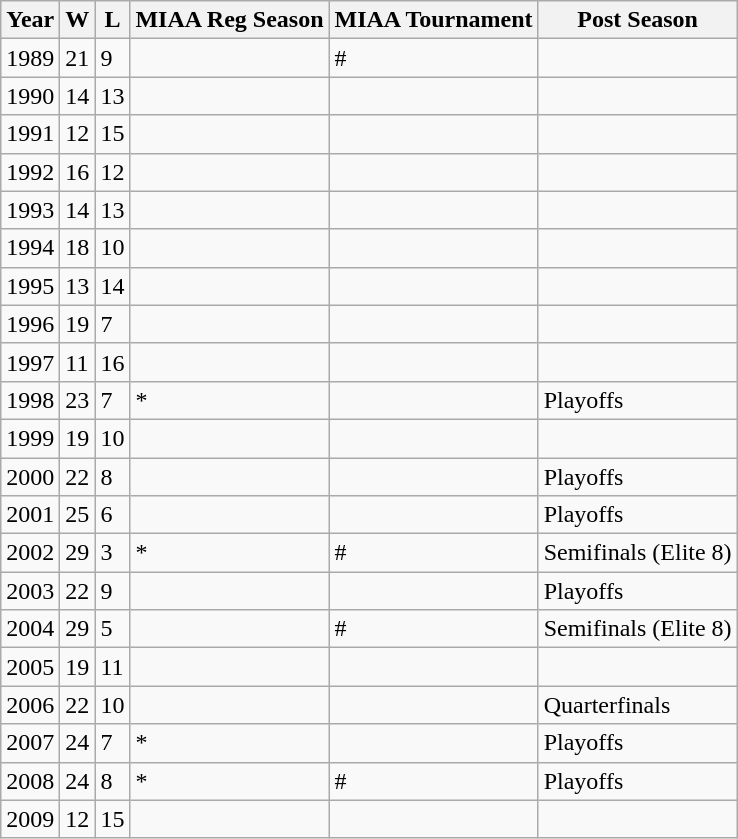<table class="wikitable sortable" font=90%">
<tr>
<th>Year</th>
<th>W</th>
<th>L</th>
<th>MIAA Reg Season</th>
<th>MIAA Tournament</th>
<th>Post Season</th>
</tr>
<tr>
<td>1989</td>
<td>21</td>
<td>9</td>
<td></td>
<td>#</td>
<td></td>
</tr>
<tr>
<td>1990</td>
<td>14</td>
<td>13</td>
<td></td>
<td></td>
<td></td>
</tr>
<tr>
<td>1991</td>
<td>12</td>
<td>15</td>
<td></td>
<td></td>
<td></td>
</tr>
<tr>
<td>1992</td>
<td>16</td>
<td>12</td>
<td></td>
<td></td>
<td></td>
</tr>
<tr>
<td>1993</td>
<td>14</td>
<td>13</td>
<td></td>
<td></td>
<td></td>
</tr>
<tr>
<td>1994</td>
<td>18</td>
<td>10</td>
<td></td>
<td></td>
<td></td>
</tr>
<tr>
<td>1995</td>
<td>13</td>
<td>14</td>
<td></td>
<td></td>
<td></td>
</tr>
<tr>
<td>1996</td>
<td>19</td>
<td>7</td>
<td></td>
<td></td>
<td></td>
</tr>
<tr>
<td>1997</td>
<td>11</td>
<td>16</td>
<td></td>
<td></td>
<td></td>
</tr>
<tr>
<td>1998</td>
<td>23</td>
<td>7</td>
<td>*</td>
<td></td>
<td>Playoffs</td>
</tr>
<tr>
<td>1999</td>
<td>19</td>
<td>10</td>
<td></td>
<td></td>
<td></td>
</tr>
<tr>
<td>2000</td>
<td>22</td>
<td>8</td>
<td></td>
<td></td>
<td>Playoffs</td>
</tr>
<tr>
<td>2001</td>
<td>25</td>
<td>6</td>
<td></td>
<td></td>
<td>Playoffs</td>
</tr>
<tr>
<td>2002</td>
<td>29</td>
<td>3</td>
<td>*</td>
<td>#</td>
<td>Semifinals (Elite 8)</td>
</tr>
<tr>
<td>2003</td>
<td>22</td>
<td>9</td>
<td></td>
<td></td>
<td>Playoffs</td>
</tr>
<tr>
<td>2004</td>
<td>29</td>
<td>5</td>
<td></td>
<td>#</td>
<td>Semifinals (Elite 8)</td>
</tr>
<tr>
<td>2005</td>
<td>19</td>
<td>11</td>
<td></td>
<td></td>
<td></td>
</tr>
<tr>
<td>2006</td>
<td>22</td>
<td>10</td>
<td></td>
<td></td>
<td>Quarterfinals</td>
</tr>
<tr>
<td>2007</td>
<td>24</td>
<td>7</td>
<td>*</td>
<td></td>
<td>Playoffs</td>
</tr>
<tr>
<td>2008</td>
<td>24</td>
<td>8</td>
<td>*</td>
<td>#</td>
<td>Playoffs</td>
</tr>
<tr>
<td>2009</td>
<td>12</td>
<td>15</td>
<td></td>
<td></td>
<td></td>
</tr>
</table>
